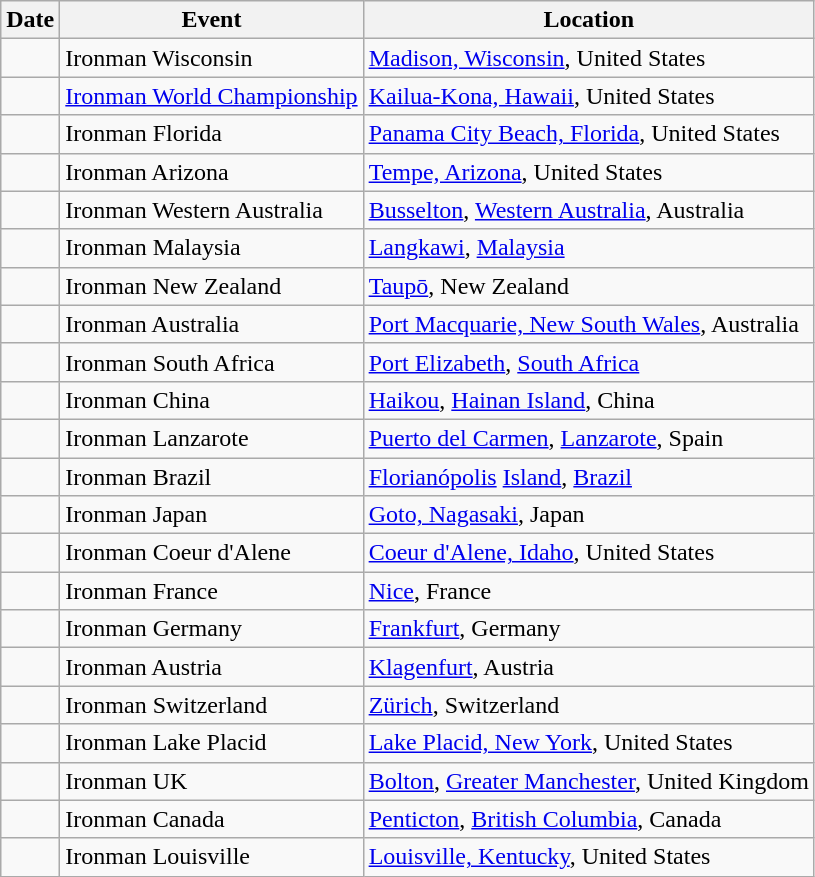<table class="wikitable sortable">
<tr>
<th>Date</th>
<th>Event</th>
<th>Location</th>
</tr>
<tr>
<td align = "right"></td>
<td>Ironman Wisconsin</td>
<td> <a href='#'>Madison, Wisconsin</a>, United States</td>
</tr>
<tr>
<td align = "right"></td>
<td><a href='#'>Ironman World Championship</a></td>
<td> <a href='#'>Kailua-Kona, Hawaii</a>, United States</td>
</tr>
<tr>
<td align = "right"></td>
<td>Ironman Florida</td>
<td> <a href='#'>Panama City Beach, Florida</a>, United States</td>
</tr>
<tr>
<td align = "right"></td>
<td>Ironman Arizona</td>
<td> <a href='#'>Tempe, Arizona</a>, United States</td>
</tr>
<tr>
<td align = "right"></td>
<td>Ironman Western Australia</td>
<td> <a href='#'>Busselton</a>, <a href='#'>Western Australia</a>, Australia</td>
</tr>
<tr>
<td align = "right"></td>
<td>Ironman Malaysia</td>
<td> <a href='#'>Langkawi</a>, <a href='#'>Malaysia</a></td>
</tr>
<tr>
<td align = "right"></td>
<td>Ironman New Zealand</td>
<td> <a href='#'>Taupō</a>, New Zealand</td>
</tr>
<tr>
<td align = "right"></td>
<td>Ironman Australia</td>
<td> <a href='#'>Port Macquarie, New South Wales</a>, Australia</td>
</tr>
<tr>
<td align = "right"></td>
<td>Ironman South Africa</td>
<td> <a href='#'>Port Elizabeth</a>, <a href='#'>South Africa</a></td>
</tr>
<tr>
<td align = "right"></td>
<td>Ironman China</td>
<td> <a href='#'>Haikou</a>, <a href='#'>Hainan Island</a>, China</td>
</tr>
<tr>
<td align = "right"></td>
<td>Ironman Lanzarote</td>
<td> <a href='#'>Puerto del Carmen</a>, <a href='#'>Lanzarote</a>, Spain</td>
</tr>
<tr>
<td align = "right"></td>
<td>Ironman Brazil</td>
<td> <a href='#'>Florianópolis</a> <a href='#'>Island</a>, <a href='#'>Brazil</a></td>
</tr>
<tr>
<td align = "right"></td>
<td>Ironman Japan</td>
<td> <a href='#'>Goto, Nagasaki</a>, Japan</td>
</tr>
<tr>
<td align = "right"></td>
<td>Ironman Coeur d'Alene</td>
<td> <a href='#'>Coeur d'Alene, Idaho</a>, United States</td>
</tr>
<tr>
<td align = "right"></td>
<td>Ironman France</td>
<td> <a href='#'>Nice</a>, France</td>
</tr>
<tr>
<td align = "right"></td>
<td>Ironman Germany</td>
<td> <a href='#'>Frankfurt</a>, Germany</td>
</tr>
<tr>
<td align = "right"></td>
<td>Ironman Austria</td>
<td> <a href='#'>Klagenfurt</a>, Austria</td>
</tr>
<tr>
<td align = "right"></td>
<td>Ironman Switzerland</td>
<td> <a href='#'>Zürich</a>, Switzerland</td>
</tr>
<tr>
<td align = "right"></td>
<td>Ironman Lake Placid</td>
<td> <a href='#'>Lake Placid, New York</a>, United States</td>
</tr>
<tr>
<td align = "right"></td>
<td>Ironman UK</td>
<td> <a href='#'>Bolton</a>, <a href='#'>Greater Manchester</a>, United Kingdom</td>
</tr>
<tr>
<td align = "right"></td>
<td>Ironman Canada</td>
<td> <a href='#'>Penticton</a>, <a href='#'>British Columbia</a>, Canada</td>
</tr>
<tr>
<td align = "right"></td>
<td>Ironman Louisville</td>
<td> <a href='#'>Louisville, Kentucky</a>, United States</td>
</tr>
</table>
